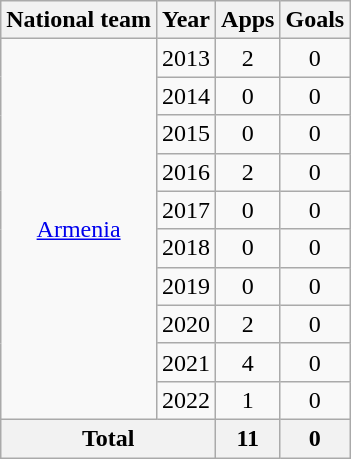<table class="wikitable" style="text-align:center">
<tr>
<th>National team</th>
<th>Year</th>
<th>Apps</th>
<th>Goals</th>
</tr>
<tr>
<td rowspan="10"><a href='#'>Armenia</a></td>
<td>2013</td>
<td>2</td>
<td>0</td>
</tr>
<tr>
<td>2014</td>
<td>0</td>
<td>0</td>
</tr>
<tr>
<td>2015</td>
<td>0</td>
<td>0</td>
</tr>
<tr>
<td>2016</td>
<td>2</td>
<td>0</td>
</tr>
<tr>
<td>2017</td>
<td>0</td>
<td>0</td>
</tr>
<tr>
<td>2018</td>
<td>0</td>
<td>0</td>
</tr>
<tr>
<td>2019</td>
<td>0</td>
<td>0</td>
</tr>
<tr>
<td>2020</td>
<td>2</td>
<td>0</td>
</tr>
<tr>
<td>2021</td>
<td>4</td>
<td>0</td>
</tr>
<tr>
<td>2022</td>
<td>1</td>
<td>0</td>
</tr>
<tr>
<th colspan="2">Total</th>
<th>11</th>
<th>0</th>
</tr>
</table>
